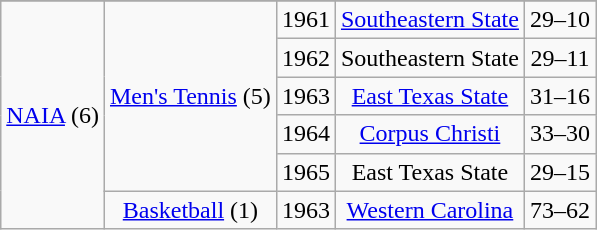<table class="wikitable">
<tr>
</tr>
<tr align="center">
<td rowspan="6"><a href='#'>NAIA</a> (6)</td>
<td rowspan="5"><a href='#'>Men's Tennis</a> (5)</td>
<td>1961</td>
<td><a href='#'>Southeastern State</a></td>
<td>29–10</td>
</tr>
<tr align="center">
<td>1962</td>
<td>Southeastern State</td>
<td>29–11</td>
</tr>
<tr align="center">
<td>1963</td>
<td><a href='#'>East Texas State</a></td>
<td>31–16</td>
</tr>
<tr align="center">
<td>1964</td>
<td><a href='#'>Corpus Christi</a></td>
<td>33–30</td>
</tr>
<tr align="center">
<td>1965</td>
<td>East Texas State</td>
<td>29–15</td>
</tr>
<tr align="center">
<td rowspan="1"><a href='#'>Basketball</a> (1)</td>
<td>1963</td>
<td><a href='#'>Western Carolina</a></td>
<td>73–62</td>
</tr>
</table>
